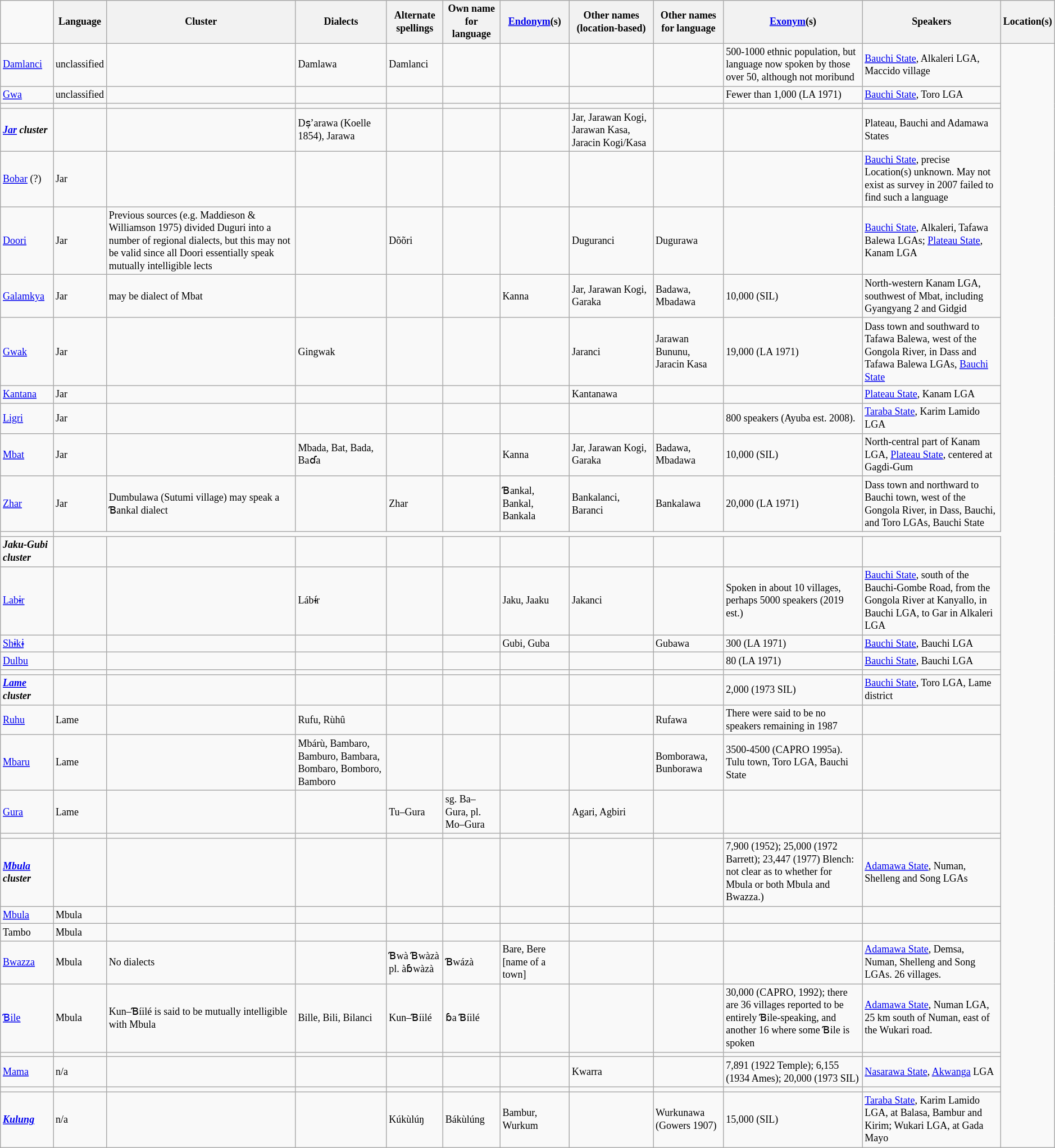<table class="wikitable sortable"  style="font-size: 75%">
<tr>
<td></td>
<th>Language</th>
<th>Cluster</th>
<th>Dialects</th>
<th>Alternate spellings</th>
<th>Own name for language</th>
<th><a href='#'>Endonym</a>(s)</th>
<th>Other names (location-based)</th>
<th>Other names for language</th>
<th><a href='#'>Exonym</a>(s)</th>
<th>Speakers</th>
<th>Location(s)</th>
</tr>
<tr>
<td><a href='#'>Damlanci</a></td>
<td>unclassified</td>
<td></td>
<td>Damlawa</td>
<td>Damlanci</td>
<td></td>
<td></td>
<td></td>
<td></td>
<td>500-1000 ethnic population, but language now spoken by those over 50, although not moribund</td>
<td><a href='#'>Bauchi State</a>, Alkaleri LGA, Maccido village</td>
</tr>
<tr>
<td><a href='#'>Gwa</a></td>
<td>unclassified</td>
<td></td>
<td></td>
<td></td>
<td></td>
<td></td>
<td></td>
<td></td>
<td>Fewer than 1,000 (LA 1971)</td>
<td><a href='#'>Bauchi State</a>, Toro LGA</td>
</tr>
<tr>
<td></td>
<td></td>
<td></td>
<td></td>
<td></td>
<td></td>
<td></td>
<td></td>
<td></td>
<td></td>
<td></td>
</tr>
<tr>
<td><strong><em><a href='#'>Jar</a> cluster</em></strong></td>
<td></td>
<td></td>
<td>Dṣ’arawa (Koelle 1854), Jarawa</td>
<td></td>
<td></td>
<td></td>
<td>Jar, Jarawan Kogi, Jarawan Kasa, Jaracin Kogi/Kasa</td>
<td></td>
<td></td>
<td>Plateau, Bauchi and Adamawa States</td>
</tr>
<tr>
<td><a href='#'>Bobar</a> (?)</td>
<td>Jar</td>
<td></td>
<td></td>
<td></td>
<td></td>
<td></td>
<td></td>
<td></td>
<td></td>
<td><a href='#'>Bauchi State</a>, precise Location(s) unknown. May not exist as survey in 2007 failed to find such a language</td>
</tr>
<tr>
<td><a href='#'>Doori</a></td>
<td>Jar</td>
<td>Previous sources (e.g. Maddieson & Williamson 1975) divided Duguri into a number of regional dialects, but this may not be valid since all Doori essentially speak mutually intelligible lects</td>
<td></td>
<td>Dõõri</td>
<td></td>
<td></td>
<td>Duguranci</td>
<td>Dugurawa</td>
<td></td>
<td><a href='#'>Bauchi State</a>, Alkaleri, Tafawa Balewa LGAs; <a href='#'>Plateau State</a>, Kanam LGA</td>
</tr>
<tr>
<td><a href='#'>Galamkya</a></td>
<td>Jar</td>
<td>may be dialect of Mbat</td>
<td></td>
<td></td>
<td></td>
<td>Kanna</td>
<td>Jar, Jarawan Kogi, Garaka</td>
<td>Badawa, Mbadawa</td>
<td>10,000 (SIL)</td>
<td>North-western Kanam LGA, southwest of Mbat, including Gyangyang 2 and Gidgid</td>
</tr>
<tr>
<td><a href='#'>Gwak</a></td>
<td>Jar</td>
<td></td>
<td>Gingwak</td>
<td></td>
<td></td>
<td></td>
<td>Jaranci</td>
<td>Jarawan Bununu, Jaracin Kasa</td>
<td>19,000 (LA 1971)</td>
<td>Dass town and southward to Tafawa Balewa, west of the Gongola River, in Dass and Tafawa Balewa LGAs, <a href='#'>Bauchi State</a></td>
</tr>
<tr>
<td><a href='#'>Kantana</a></td>
<td>Jar</td>
<td></td>
<td></td>
<td></td>
<td></td>
<td></td>
<td>Kantanawa</td>
<td></td>
<td></td>
<td><a href='#'>Plateau State</a>, Kanam LGA</td>
</tr>
<tr>
<td><a href='#'>Ligri</a></td>
<td>Jar</td>
<td></td>
<td></td>
<td></td>
<td></td>
<td></td>
<td></td>
<td></td>
<td>800 speakers (Ayuba est. 2008).</td>
<td><a href='#'>Taraba State</a>, Karim Lamido LGA</td>
</tr>
<tr>
<td><a href='#'>Mbat</a></td>
<td>Jar</td>
<td></td>
<td>Mbada, Bat, Bada, Baɗa</td>
<td></td>
<td></td>
<td>Kanna</td>
<td>Jar, Jarawan Kogi, Garaka</td>
<td>Badawa, Mbadawa</td>
<td>10,000 (SIL)</td>
<td>North-central part of Kanam LGA, <a href='#'>Plateau State</a>, centered at Gagdi-Gum</td>
</tr>
<tr>
<td><a href='#'>Zhar</a></td>
<td>Jar</td>
<td>Dumbulawa (Sutumi village) may speak a Ɓankal dialect</td>
<td></td>
<td>Zhar</td>
<td></td>
<td>Ɓankal, Bankal, Bankala</td>
<td>Bankalanci, Baranci</td>
<td>Bankalawa</td>
<td>20,000 (LA 1971)</td>
<td>Dass town and northward to Bauchi town, west of the Gongola River, in Dass, Bauchi, and Toro LGAs, Bauchi State</td>
</tr>
<tr>
<td></td>
</tr>
<tr>
<td><strong><em>Jaku-Gubi cluster</em></strong></td>
<td></td>
<td></td>
<td></td>
<td></td>
<td></td>
<td></td>
<td></td>
<td></td>
<td></td>
<td></td>
</tr>
<tr>
<td><a href='#'>Labɨr</a></td>
<td></td>
<td></td>
<td>Lábɨ́r</td>
<td></td>
<td></td>
<td>Jaku, Jaaku</td>
<td>Jakanci</td>
<td></td>
<td>Spoken in about 10 villages, perhaps 5000 speakers (2019 est.)</td>
<td><a href='#'>Bauchi State</a>, south of the Bauchi-Gombe Road, from the Gongola River at Kanyallo, in Bauchi LGA, to Gar in Alkaleri LGA</td>
</tr>
<tr>
<td><a href='#'>Shɨkɨ</a></td>
<td></td>
<td></td>
<td></td>
<td></td>
<td></td>
<td>Gubi, Guba</td>
<td></td>
<td>Gubawa</td>
<td>300 (LA 1971)</td>
<td><a href='#'>Bauchi State</a>, Bauchi LGA</td>
</tr>
<tr>
<td><a href='#'>Dulbu</a></td>
<td></td>
<td></td>
<td></td>
<td></td>
<td></td>
<td></td>
<td></td>
<td></td>
<td>80 (LA 1971)</td>
<td><a href='#'>Bauchi State</a>, Bauchi LGA</td>
</tr>
<tr>
<td></td>
<td></td>
<td></td>
<td></td>
<td></td>
<td></td>
<td></td>
<td></td>
<td></td>
<td></td>
<td></td>
</tr>
<tr>
<td><strong><em><a href='#'>Lame</a> cluster</em></strong></td>
<td></td>
<td></td>
<td></td>
<td></td>
<td></td>
<td></td>
<td></td>
<td></td>
<td>2,000 (1973 SIL)</td>
<td><a href='#'>Bauchi State</a>, Toro LGA, Lame district</td>
</tr>
<tr>
<td><a href='#'>Ruhu</a></td>
<td>Lame</td>
<td></td>
<td>Rufu, Rùhû</td>
<td></td>
<td></td>
<td></td>
<td></td>
<td>Rufawa</td>
<td>There were said to be no speakers remaining in 1987</td>
<td></td>
</tr>
<tr>
<td><a href='#'>Mbaru</a></td>
<td>Lame</td>
<td></td>
<td>Mbárù, Bambaro, Bamburo, Bambara, Bombaro, Bomboro, Bamboro</td>
<td></td>
<td></td>
<td></td>
<td></td>
<td>Bomborawa, Bunborawa</td>
<td>3500-4500 (CAPRO 1995a). Tulu town, Toro LGA, Bauchi State</td>
<td></td>
</tr>
<tr>
<td><a href='#'>Gura</a></td>
<td>Lame</td>
<td></td>
<td></td>
<td>Tu–Gura</td>
<td>sg. Ba–Gura, pl. Mo–Gura</td>
<td></td>
<td>Agari, Agbiri</td>
<td></td>
<td></td>
<td></td>
</tr>
<tr>
<td></td>
<td></td>
<td></td>
<td></td>
<td></td>
<td></td>
<td></td>
<td></td>
<td></td>
<td></td>
<td></td>
</tr>
<tr>
<td><strong><em><a href='#'>Mbula</a> cluster</em></strong></td>
<td></td>
<td></td>
<td></td>
<td></td>
<td></td>
<td></td>
<td></td>
<td></td>
<td>7,900 (1952); 25,000 (1972 Barrett); 23,447 (1977) Blench: not clear as to whether for Mbula or both Mbula and Bwazza.)</td>
<td><a href='#'>Adamawa State</a>, Numan, Shelleng and Song LGAs</td>
</tr>
<tr>
<td><a href='#'>Mbula</a></td>
<td>Mbula</td>
<td></td>
<td></td>
<td></td>
<td></td>
<td></td>
<td></td>
<td></td>
<td></td>
<td></td>
</tr>
<tr>
<td>Tambo</td>
<td>Mbula</td>
<td></td>
<td></td>
<td></td>
<td></td>
<td></td>
<td></td>
<td></td>
<td></td>
<td></td>
</tr>
<tr>
<td><a href='#'>Bwazza</a></td>
<td>Mbula</td>
<td>No dialects</td>
<td></td>
<td>Ɓwà Ɓwàzà pl. àɓwàzà</td>
<td>Ɓwázà</td>
<td>Bare, Bere [name of a town]</td>
<td></td>
<td></td>
<td></td>
<td><a href='#'>Adamawa State</a>, Demsa, Numan, Shelleng and Song LGAs. 26 villages.</td>
</tr>
<tr>
<td><a href='#'>Ɓile</a></td>
<td>Mbula</td>
<td>Kun–Ɓíilé is said to be mutually intelligible with Mbula</td>
<td>Bille, Bili, Bilanci</td>
<td>Kun–Ɓíilé</td>
<td>ɓa Ɓíilé</td>
<td></td>
<td></td>
<td></td>
<td>30,000 (CAPRO, 1992); there are 36 villages reported to be entirely Ɓile-speaking, and another 16 where some Ɓile is spoken</td>
<td><a href='#'>Adamawa State</a>, Numan LGA, 25 km south of Numan, east of the Wukari road.</td>
</tr>
<tr>
<td></td>
<td></td>
<td></td>
<td></td>
<td></td>
<td></td>
<td></td>
<td></td>
<td></td>
<td></td>
<td></td>
</tr>
<tr>
<td><a href='#'>Mama</a></td>
<td>n/a</td>
<td></td>
<td></td>
<td></td>
<td></td>
<td></td>
<td>Kwarra</td>
<td></td>
<td>7,891 (1922 Temple); 6,155 (1934 Ames); 20,000 (1973 SIL)</td>
<td><a href='#'>Nasarawa State</a>, <a href='#'>Akwanga</a> LGA</td>
</tr>
<tr>
<td></td>
<td></td>
<td></td>
<td></td>
<td></td>
<td></td>
<td></td>
<td></td>
<td></td>
<td></td>
<td></td>
</tr>
<tr>
<td><a href='#'><strong><em>Kulung</em></strong></a></td>
<td>n/a</td>
<td></td>
<td></td>
<td>Kúkùlúŋ</td>
<td>Bákùlúng</td>
<td>Bambur, Wurkum</td>
<td></td>
<td>Wurkunawa (Gowers 1907)</td>
<td>15,000 (SIL)</td>
<td><a href='#'>Taraba State</a>, Karim Lamido LGA, at Balasa, Bambur and Kirim; Wukari LGA, at Gada Mayo</td>
</tr>
</table>
